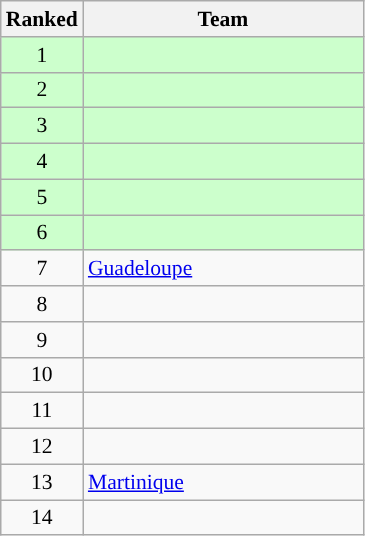<table class="wikitable" style="text-align:center; font-size:90%">
<tr>
<th width=40>Ranked</th>
<th width=180>Team</th>
</tr>
<tr bgcolor="ccffcc">
<td style="text-align:center">1</td>
<td style="text-align:left"></td>
</tr>
<tr bgcolor="ccffcc">
<td style="text-align:center">2</td>
<td style="text-align:left"></td>
</tr>
<tr bgcolor="ccffcc">
<td style="text-align:center">3</td>
<td style="text-align:left"></td>
</tr>
<tr bgcolor="ccffcc">
<td style="text-align:center">4</td>
<td style="text-align:left"></td>
</tr>
<tr bgcolor="ccffcc">
<td style="text-align:center">5</td>
<td style="text-align:left"></td>
</tr>
<tr bgcolor="ccffcc">
<td style="text-align:center">6</td>
<td style="text-align:left"></td>
</tr>
<tr>
<td style="text-align:center">7</td>
<td style="text-align:left"><a href='#'>Guadeloupe</a></td>
</tr>
<tr>
<td style="text-align:center">8</td>
<td style="text-align:left"></td>
</tr>
<tr>
<td style="text-align:center">9</td>
<td style="text-align:left"></td>
</tr>
<tr>
<td style="text-align:center">10</td>
<td style="text-align:left"></td>
</tr>
<tr>
<td style="text-align:center">11</td>
<td style="text-align:left"></td>
</tr>
<tr>
<td style="text-align:center">12</td>
<td style="text-align:left"></td>
</tr>
<tr>
<td style="text-align:center">13</td>
<td style="text-align:left"> <a href='#'>Martinique</a></td>
</tr>
<tr>
<td style="text-align:center">14</td>
<td style="text-align:left"></td>
</tr>
</table>
